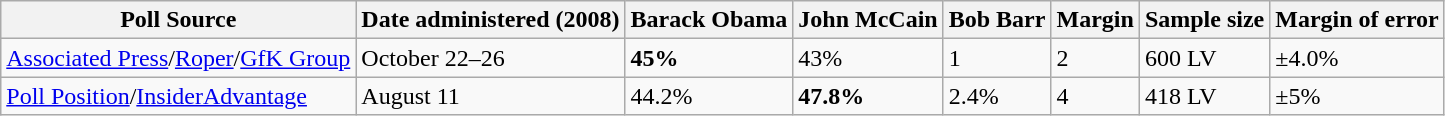<table class="wikitable collapsible">
<tr>
<th>Poll Source</th>
<th>Date administered (2008)</th>
<th>Barack Obama</th>
<th>John McCain</th>
<th>Bob Barr</th>
<th>Margin</th>
<th>Sample size</th>
<th>Margin of error</th>
</tr>
<tr>
<td><a href='#'>Associated Press</a>/<a href='#'>Roper</a>/<a href='#'>GfK Group</a></td>
<td>October 22–26</td>
<td><strong>45%</strong></td>
<td>43%</td>
<td>1</td>
<td>2</td>
<td>600 LV</td>
<td>±4.0%</td>
</tr>
<tr>
<td><a href='#'>Poll Position</a>/<a href='#'>InsiderAdvantage</a></td>
<td>August 11</td>
<td>44.2%</td>
<td><strong>47.8%</strong></td>
<td>2.4%</td>
<td>4</td>
<td>418 LV</td>
<td>±5%</td>
</tr>
</table>
